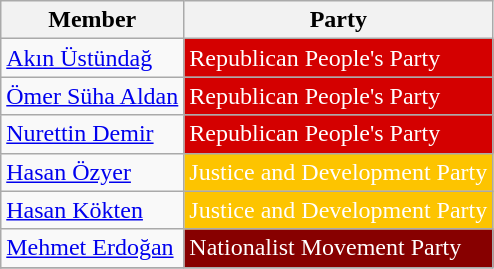<table class="wikitable">
<tr>
<th>Member</th>
<th>Party</th>
</tr>
<tr>
<td><a href='#'>Akın Üstündağ</a></td>
<td style="background:#D40000; color:white">Republican People's Party</td>
</tr>
<tr>
<td><a href='#'>Ömer Süha Aldan</a></td>
<td style="background:#D40000; color:white">Republican People's Party</td>
</tr>
<tr>
<td><a href='#'>Nurettin Demir</a></td>
<td style="background:#D40000; color:white">Republican People's Party</td>
</tr>
<tr>
<td><a href='#'>Hasan Özyer</a></td>
<td style="background:#FDC400; color:white">Justice and Development Party</td>
</tr>
<tr>
<td><a href='#'>Hasan Kökten</a></td>
<td style="background:#FDC400; color:white">Justice and Development Party</td>
</tr>
<tr>
<td><a href='#'>Mehmet Erdoğan</a></td>
<td style="background:#870000; color:white">Nationalist Movement Party</td>
</tr>
<tr>
</tr>
</table>
